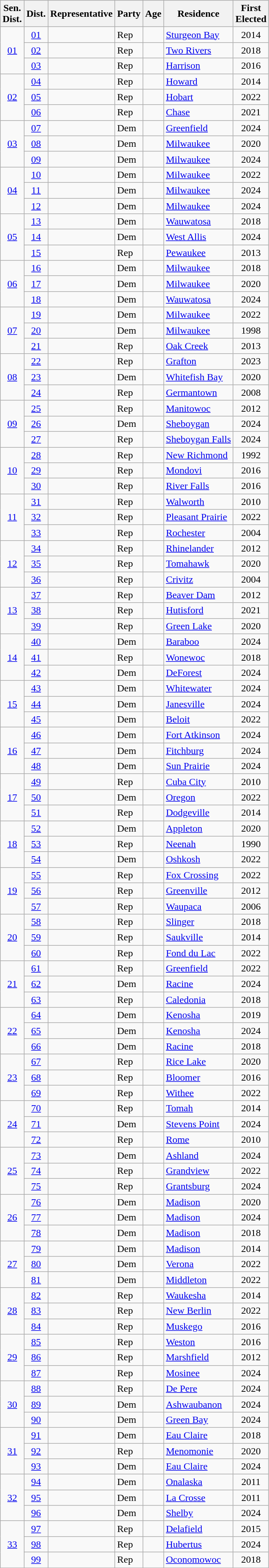<table class="wikitable sortable">
<tr>
<th>Sen.<br>Dist.</th>
<th>Dist.</th>
<th>Representative</th>
<th>Party</th>
<th>Age</th>
<th>Residence</th>
<th>First<br>Elected</th>
</tr>
<tr>
<td align="center" rowspan="3"><a href='#'>01</a></td>
<td align="center"><a href='#'>01</a></td>
<td></td>
<td>Rep</td>
<td align="center"></td>
<td><a href='#'>Sturgeon Bay</a></td>
<td align="center">2014</td>
</tr>
<tr>
<td align="center"><a href='#'>02</a></td>
<td></td>
<td>Rep</td>
<td align="center"></td>
<td><a href='#'>Two Rivers</a></td>
<td align="center">2018</td>
</tr>
<tr>
<td align="center"><a href='#'>03</a></td>
<td></td>
<td>Rep</td>
<td align="center"></td>
<td><a href='#'>Harrison</a></td>
<td align="center">2016</td>
</tr>
<tr>
<td align="center" rowspan="3"><a href='#'>02</a></td>
<td align="center"><a href='#'>04</a></td>
<td></td>
<td>Rep</td>
<td align="center"></td>
<td><a href='#'>Howard</a></td>
<td align="center">2014</td>
</tr>
<tr>
<td align="center"><a href='#'>05</a></td>
<td></td>
<td>Rep</td>
<td align="center"></td>
<td><a href='#'>Hobart</a></td>
<td align="center">2022</td>
</tr>
<tr>
<td align="center"><a href='#'>06</a></td>
<td></td>
<td>Rep</td>
<td align="center"></td>
<td><a href='#'>Chase</a></td>
<td align="center">2021</td>
</tr>
<tr>
<td align="center" rowspan="3"><a href='#'>03</a></td>
<td align="center"><a href='#'>07</a></td>
<td></td>
<td>Dem</td>
<td align="center"></td>
<td><a href='#'>Greenfield</a></td>
<td align="center">2024</td>
</tr>
<tr>
<td align="center"><a href='#'>08</a></td>
<td></td>
<td>Dem</td>
<td align="center"></td>
<td><a href='#'>Milwaukee</a></td>
<td align="center">2020</td>
</tr>
<tr>
<td align="center"><a href='#'>09</a></td>
<td></td>
<td>Dem</td>
<td align="center"></td>
<td><a href='#'>Milwaukee</a></td>
<td align="center">2024</td>
</tr>
<tr>
<td align="center" rowspan="3"><a href='#'>04</a></td>
<td align="center"><a href='#'>10</a></td>
<td></td>
<td>Dem</td>
<td align="center"></td>
<td><a href='#'>Milwaukee</a></td>
<td align="center">2022</td>
</tr>
<tr>
<td align="center"><a href='#'>11</a></td>
<td></td>
<td>Dem</td>
<td align="center"></td>
<td><a href='#'>Milwaukee</a></td>
<td align="center">2024</td>
</tr>
<tr>
<td align="center"><a href='#'>12</a></td>
<td></td>
<td>Dem</td>
<td align="center"></td>
<td><a href='#'>Milwaukee</a></td>
<td align="center">2024</td>
</tr>
<tr>
<td align="center" rowspan="3"><a href='#'>05</a></td>
<td align="center"><a href='#'>13</a></td>
<td></td>
<td>Dem</td>
<td align="center"></td>
<td><a href='#'>Wauwatosa</a></td>
<td align="center">2018</td>
</tr>
<tr>
<td align="center"><a href='#'>14</a></td>
<td></td>
<td>Dem</td>
<td align="center"></td>
<td><a href='#'>West Allis</a></td>
<td align="center">2024</td>
</tr>
<tr>
<td align="center"><a href='#'>15</a></td>
<td></td>
<td>Rep</td>
<td align="center"></td>
<td><a href='#'>Pewaukee</a></td>
<td align="center">2013</td>
</tr>
<tr>
<td align="center" rowspan="3"><a href='#'>06</a></td>
<td align="center"><a href='#'>16</a></td>
<td></td>
<td>Dem</td>
<td align="center"></td>
<td><a href='#'>Milwaukee</a></td>
<td align="center">2018</td>
</tr>
<tr>
<td align="center"><a href='#'>17</a></td>
<td></td>
<td>Dem</td>
<td align="center"></td>
<td><a href='#'>Milwaukee</a></td>
<td align="center">2020</td>
</tr>
<tr>
<td align="center"><a href='#'>18</a></td>
<td></td>
<td>Dem</td>
<td align="center"></td>
<td><a href='#'>Wauwatosa</a></td>
<td align="center">2024</td>
</tr>
<tr>
<td align="center" rowspan="3"><a href='#'>07</a></td>
<td align="center"><a href='#'>19</a></td>
<td></td>
<td>Dem</td>
<td align="center"></td>
<td><a href='#'>Milwaukee</a></td>
<td align="center">2022</td>
</tr>
<tr>
<td align="center"><a href='#'>20</a></td>
<td></td>
<td>Dem</td>
<td align="center"></td>
<td><a href='#'>Milwaukee</a></td>
<td align="center">1998</td>
</tr>
<tr>
<td align="center"><a href='#'>21</a></td>
<td></td>
<td>Rep</td>
<td align="center"></td>
<td><a href='#'>Oak Creek</a></td>
<td align="center">2013</td>
</tr>
<tr>
<td align="center" rowspan="3"><a href='#'>08</a></td>
<td align="center"><a href='#'>22</a></td>
<td></td>
<td>Rep</td>
<td align="center"></td>
<td><a href='#'>Grafton</a></td>
<td align="center">2023</td>
</tr>
<tr>
<td align="center"><a href='#'>23</a></td>
<td></td>
<td>Dem</td>
<td align="center"></td>
<td><a href='#'>Whitefish Bay</a></td>
<td align="center">2020</td>
</tr>
<tr>
<td align="center"><a href='#'>24</a></td>
<td></td>
<td>Rep</td>
<td align="center"></td>
<td><a href='#'>Germantown</a></td>
<td align="center">2008</td>
</tr>
<tr>
<td align="center" rowspan="3"><a href='#'>09</a></td>
<td align="center"><a href='#'>25</a></td>
<td></td>
<td>Rep</td>
<td align="center"></td>
<td><a href='#'>Manitowoc</a></td>
<td align="center">2012</td>
</tr>
<tr>
<td align="center"><a href='#'>26</a></td>
<td></td>
<td>Dem</td>
<td align="center"></td>
<td><a href='#'>Sheboygan</a></td>
<td align="center">2024</td>
</tr>
<tr>
<td align="center"><a href='#'>27</a></td>
<td></td>
<td>Rep</td>
<td align="center"></td>
<td><a href='#'>Sheboygan Falls</a></td>
<td align="center">2024</td>
</tr>
<tr>
<td align="center" rowspan="3"><a href='#'>10</a></td>
<td align="center"><a href='#'>28</a></td>
<td></td>
<td>Rep</td>
<td align="center"></td>
<td><a href='#'>New Richmond</a></td>
<td align="center">1992</td>
</tr>
<tr>
<td align="center"><a href='#'>29</a></td>
<td></td>
<td>Rep</td>
<td align="center"></td>
<td><a href='#'>Mondovi</a></td>
<td align="center">2016</td>
</tr>
<tr>
<td align="center"><a href='#'>30</a></td>
<td></td>
<td>Rep</td>
<td align="center"></td>
<td><a href='#'>River Falls</a></td>
<td align="center">2016</td>
</tr>
<tr>
<td align="center" rowspan="3"><a href='#'>11</a></td>
<td align="center"><a href='#'>31</a></td>
<td></td>
<td>Rep</td>
<td align="center"></td>
<td><a href='#'>Walworth</a></td>
<td align="center">2010</td>
</tr>
<tr>
<td align="center"><a href='#'>32</a></td>
<td></td>
<td>Rep</td>
<td align="center"></td>
<td><a href='#'>Pleasant Prairie</a></td>
<td align="center">2022</td>
</tr>
<tr>
<td align="center"><a href='#'>33</a></td>
<td></td>
<td>Rep</td>
<td align="center"></td>
<td><a href='#'>Rochester</a></td>
<td align="center">2004</td>
</tr>
<tr>
<td align="center" rowspan="3"><a href='#'>12</a></td>
<td align="center"><a href='#'>34</a></td>
<td></td>
<td>Rep</td>
<td align="center"></td>
<td><a href='#'>Rhinelander</a></td>
<td align="center">2012</td>
</tr>
<tr>
<td align="center"><a href='#'>35</a></td>
<td></td>
<td>Rep</td>
<td align="center"></td>
<td><a href='#'>Tomahawk</a></td>
<td align="center">2020</td>
</tr>
<tr>
<td align="center"><a href='#'>36</a></td>
<td></td>
<td>Rep</td>
<td align="center"></td>
<td><a href='#'>Crivitz</a></td>
<td align="center">2004</td>
</tr>
<tr>
<td align="center" rowspan="3"><a href='#'>13</a></td>
<td align="center"><a href='#'>37</a></td>
<td></td>
<td>Rep</td>
<td align="center"></td>
<td><a href='#'>Beaver Dam</a></td>
<td align="center">2012</td>
</tr>
<tr>
<td align="center"><a href='#'>38</a></td>
<td></td>
<td>Rep</td>
<td align="center"></td>
<td><a href='#'>Hutisford</a></td>
<td align="center">2021</td>
</tr>
<tr>
<td align="center"><a href='#'>39</a></td>
<td></td>
<td>Rep</td>
<td align="center"></td>
<td><a href='#'>Green Lake</a></td>
<td align="center">2020</td>
</tr>
<tr>
<td align="center" rowspan="3"><a href='#'>14</a></td>
<td align="center"><a href='#'>40</a></td>
<td></td>
<td>Dem</td>
<td align="center"></td>
<td><a href='#'>Baraboo</a></td>
<td align="center">2024</td>
</tr>
<tr>
<td align="center"><a href='#'>41</a></td>
<td></td>
<td>Rep</td>
<td align="center"></td>
<td><a href='#'>Wonewoc</a></td>
<td align="center">2018</td>
</tr>
<tr>
<td align="center"><a href='#'>42</a></td>
<td></td>
<td>Dem</td>
<td align="center"></td>
<td><a href='#'>DeForest</a></td>
<td align="center">2024</td>
</tr>
<tr>
<td align="center" rowspan="3"><a href='#'>15</a></td>
<td align="center"><a href='#'>43</a></td>
<td></td>
<td>Dem</td>
<td align="center"></td>
<td><a href='#'>Whitewater</a></td>
<td align="center">2024</td>
</tr>
<tr>
<td align="center"><a href='#'>44</a></td>
<td></td>
<td>Dem</td>
<td align="center"></td>
<td><a href='#'>Janesville</a></td>
<td align="center">2024</td>
</tr>
<tr>
<td align="center"><a href='#'>45</a></td>
<td></td>
<td>Dem</td>
<td align="center"></td>
<td><a href='#'>Beloit</a></td>
<td align="center">2022</td>
</tr>
<tr>
<td align="center" rowspan="3"><a href='#'>16</a></td>
<td align="center"><a href='#'>46</a></td>
<td></td>
<td>Dem</td>
<td align="center"></td>
<td><a href='#'>Fort Atkinson</a></td>
<td align="center">2024</td>
</tr>
<tr>
<td align="center"><a href='#'>47</a></td>
<td></td>
<td>Dem</td>
<td align="center"></td>
<td><a href='#'>Fitchburg</a></td>
<td align="center">2024</td>
</tr>
<tr>
<td align="center"><a href='#'>48</a></td>
<td></td>
<td>Dem</td>
<td align="center"></td>
<td><a href='#'>Sun Prairie</a></td>
<td align="center">2024</td>
</tr>
<tr>
<td align="center" rowspan="3"><a href='#'>17</a></td>
<td align="center"><a href='#'>49</a></td>
<td></td>
<td>Rep</td>
<td align="center"></td>
<td><a href='#'>Cuba City</a></td>
<td align="center">2010</td>
</tr>
<tr>
<td align="center"><a href='#'>50</a></td>
<td></td>
<td>Dem</td>
<td align="center"></td>
<td><a href='#'>Oregon</a></td>
<td align="center">2022</td>
</tr>
<tr>
<td align="center"><a href='#'>51</a></td>
<td></td>
<td>Rep</td>
<td align="center"></td>
<td><a href='#'>Dodgeville</a></td>
<td align="center">2014</td>
</tr>
<tr>
<td align="center" rowspan="3"><a href='#'>18</a></td>
<td align="center"><a href='#'>52</a></td>
<td></td>
<td>Dem</td>
<td align="center"></td>
<td><a href='#'>Appleton</a></td>
<td align="center">2020</td>
</tr>
<tr>
<td align="center"><a href='#'>53</a></td>
<td></td>
<td>Rep</td>
<td align="center"></td>
<td><a href='#'>Neenah</a></td>
<td align="center">1990</td>
</tr>
<tr>
<td align="center"><a href='#'>54</a></td>
<td></td>
<td>Dem</td>
<td align="center"></td>
<td><a href='#'>Oshkosh</a></td>
<td align="center">2022</td>
</tr>
<tr>
<td align="center" rowspan="3"><a href='#'>19</a></td>
<td align="center"><a href='#'>55</a></td>
<td></td>
<td>Rep</td>
<td align="center"></td>
<td><a href='#'>Fox Crossing</a></td>
<td align="center">2022</td>
</tr>
<tr>
<td align="center"><a href='#'>56</a></td>
<td></td>
<td>Rep</td>
<td align="center"></td>
<td><a href='#'>Greenville</a></td>
<td align="center">2012</td>
</tr>
<tr>
<td align="center"><a href='#'>57</a></td>
<td></td>
<td>Rep</td>
<td align="center"></td>
<td><a href='#'>Waupaca</a></td>
<td align="center">2006</td>
</tr>
<tr>
<td align="center" rowspan="3"><a href='#'>20</a></td>
<td align="center"><a href='#'>58</a></td>
<td></td>
<td>Rep</td>
<td align="center"></td>
<td><a href='#'>Slinger</a></td>
<td align="center">2018</td>
</tr>
<tr>
<td align="center"><a href='#'>59</a></td>
<td></td>
<td>Rep</td>
<td align="center"></td>
<td><a href='#'>Saukville</a></td>
<td align="center">2014</td>
</tr>
<tr>
<td align="center"><a href='#'>60</a></td>
<td></td>
<td>Rep</td>
<td align="center"></td>
<td><a href='#'>Fond du Lac</a></td>
<td align="center">2022</td>
</tr>
<tr>
<td align="center" rowspan="3"><a href='#'>21</a></td>
<td align="center"><a href='#'>61</a></td>
<td></td>
<td>Rep</td>
<td align="center"></td>
<td><a href='#'>Greenfield</a></td>
<td align="center">2022</td>
</tr>
<tr>
<td align="center"><a href='#'>62</a></td>
<td></td>
<td>Dem</td>
<td align="center"></td>
<td><a href='#'>Racine</a></td>
<td align="center">2024</td>
</tr>
<tr>
<td align="center"><a href='#'>63</a></td>
<td></td>
<td>Rep</td>
<td align="center"></td>
<td><a href='#'>Caledonia</a></td>
<td align="center">2018</td>
</tr>
<tr>
<td align="center" rowspan="3"><a href='#'>22</a></td>
<td align="center"><a href='#'>64</a></td>
<td></td>
<td>Dem</td>
<td align="center"></td>
<td><a href='#'>Kenosha</a></td>
<td align="center">2019</td>
</tr>
<tr>
<td align="center"><a href='#'>65</a></td>
<td></td>
<td>Dem</td>
<td align="center"></td>
<td><a href='#'>Kenosha</a></td>
<td align="center">2024</td>
</tr>
<tr>
<td align="center"><a href='#'>66</a></td>
<td></td>
<td>Dem</td>
<td align="center"></td>
<td><a href='#'>Racine</a></td>
<td align="center">2018</td>
</tr>
<tr>
<td align="center" rowspan="3"><a href='#'>23</a></td>
<td align="center"><a href='#'>67</a></td>
<td></td>
<td>Rep</td>
<td align="center"></td>
<td><a href='#'>Rice Lake</a></td>
<td align="center">2020</td>
</tr>
<tr>
<td align="center"><a href='#'>68</a></td>
<td></td>
<td>Rep</td>
<td align="center"></td>
<td><a href='#'>Bloomer</a></td>
<td align="center">2016</td>
</tr>
<tr>
<td align="center"><a href='#'>69</a></td>
<td></td>
<td>Rep</td>
<td align="center"></td>
<td><a href='#'>Withee</a></td>
<td align="center">2022</td>
</tr>
<tr>
<td align="center" rowspan="3"><a href='#'>24</a></td>
<td align="center"><a href='#'>70</a></td>
<td></td>
<td>Rep</td>
<td align="center"></td>
<td><a href='#'>Tomah</a></td>
<td align="center">2014</td>
</tr>
<tr>
<td align="center"><a href='#'>71</a></td>
<td></td>
<td>Dem</td>
<td align="center"></td>
<td><a href='#'>Stevens Point</a></td>
<td align="center">2024</td>
</tr>
<tr>
<td align="center"><a href='#'>72</a></td>
<td></td>
<td>Rep</td>
<td align="center"></td>
<td><a href='#'>Rome</a></td>
<td align="center">2010</td>
</tr>
<tr>
<td align="center" rowspan="3"><a href='#'>25</a></td>
<td align="center"><a href='#'>73</a></td>
<td></td>
<td>Dem</td>
<td align="center"></td>
<td><a href='#'>Ashland</a></td>
<td align="center">2024</td>
</tr>
<tr>
<td align="center"><a href='#'>74</a></td>
<td></td>
<td>Rep</td>
<td align="center"></td>
<td><a href='#'>Grandview</a></td>
<td align="center">2022</td>
</tr>
<tr>
<td align="center"><a href='#'>75</a></td>
<td></td>
<td>Rep</td>
<td align="center"></td>
<td><a href='#'>Grantsburg</a></td>
<td align="center">2024</td>
</tr>
<tr>
<td align="center" rowspan="3"><a href='#'>26</a></td>
<td align="center"><a href='#'>76</a></td>
<td></td>
<td>Dem</td>
<td align="center"></td>
<td><a href='#'>Madison</a></td>
<td align="center">2020</td>
</tr>
<tr>
<td align="center"><a href='#'>77</a></td>
<td></td>
<td>Dem</td>
<td align="center"></td>
<td><a href='#'>Madison</a></td>
<td align="center">2024</td>
</tr>
<tr>
<td align="center"><a href='#'>78</a></td>
<td></td>
<td>Dem</td>
<td align="center"></td>
<td><a href='#'>Madison</a></td>
<td align="center">2018</td>
</tr>
<tr>
<td align="center" rowspan="3"><a href='#'>27</a></td>
<td align="center"><a href='#'>79</a></td>
<td></td>
<td>Dem</td>
<td align="center"></td>
<td><a href='#'>Madison</a></td>
<td align="center">2014</td>
</tr>
<tr>
<td align="center"><a href='#'>80</a></td>
<td></td>
<td>Dem</td>
<td align="center"></td>
<td><a href='#'>Verona</a></td>
<td align="center">2022</td>
</tr>
<tr>
<td align="center"><a href='#'>81</a></td>
<td></td>
<td>Dem</td>
<td align="center"></td>
<td><a href='#'>Middleton</a></td>
<td align="center">2022</td>
</tr>
<tr>
<td align="center" rowspan="3"><a href='#'>28</a></td>
<td align="center"><a href='#'>82</a></td>
<td></td>
<td>Rep</td>
<td align="center"></td>
<td><a href='#'>Waukesha</a></td>
<td align="center">2014</td>
</tr>
<tr>
<td align="center"><a href='#'>83</a></td>
<td></td>
<td>Rep</td>
<td align="center"></td>
<td><a href='#'>New Berlin</a></td>
<td align="center">2022</td>
</tr>
<tr>
<td align="center"><a href='#'>84</a></td>
<td></td>
<td>Rep</td>
<td align="center"></td>
<td><a href='#'>Muskego</a></td>
<td align="center">2016</td>
</tr>
<tr>
<td align="center" rowspan="3"><a href='#'>29</a></td>
<td align="center"><a href='#'>85</a></td>
<td></td>
<td>Rep</td>
<td align="center"></td>
<td><a href='#'>Weston</a></td>
<td align="center">2016</td>
</tr>
<tr>
<td align="center"><a href='#'>86</a></td>
<td></td>
<td>Rep</td>
<td align="center"></td>
<td><a href='#'>Marshfield</a></td>
<td align="center">2012</td>
</tr>
<tr>
<td align="center"><a href='#'>87</a></td>
<td></td>
<td>Rep</td>
<td align="center"></td>
<td><a href='#'>Mosinee</a></td>
<td align="center">2024</td>
</tr>
<tr>
<td align="center" rowspan="3"><a href='#'>30</a></td>
<td align="center"><a href='#'>88</a></td>
<td></td>
<td>Rep</td>
<td align="center"></td>
<td><a href='#'>De Pere</a></td>
<td align="center">2024</td>
</tr>
<tr>
<td align="center"><a href='#'>89</a></td>
<td></td>
<td>Dem</td>
<td align="center"></td>
<td><a href='#'>Ashwaubanon</a></td>
<td align="center">2024</td>
</tr>
<tr>
<td align="center"><a href='#'>90</a></td>
<td></td>
<td>Dem</td>
<td align="center"></td>
<td><a href='#'>Green Bay</a></td>
<td align="center">2024</td>
</tr>
<tr>
<td align="center" rowspan="3"><a href='#'>31</a></td>
<td align="center"><a href='#'>91</a></td>
<td></td>
<td>Dem</td>
<td align="center"></td>
<td><a href='#'>Eau Claire</a></td>
<td align="center">2018</td>
</tr>
<tr>
<td align="center"><a href='#'>92</a></td>
<td></td>
<td>Rep</td>
<td align="center"></td>
<td><a href='#'>Menomonie</a></td>
<td align="center">2020</td>
</tr>
<tr>
<td align="center"><a href='#'>93</a></td>
<td></td>
<td>Dem</td>
<td align="center"></td>
<td><a href='#'>Eau Claire</a></td>
<td align="center">2024</td>
</tr>
<tr>
<td align="center" rowspan="3"><a href='#'>32</a></td>
<td align="center"><a href='#'>94</a></td>
<td></td>
<td>Dem</td>
<td align="center"></td>
<td><a href='#'>Onalaska</a></td>
<td align="center">2011</td>
</tr>
<tr>
<td align="center"><a href='#'>95</a></td>
<td></td>
<td>Dem</td>
<td align="center"></td>
<td><a href='#'>La Crosse</a></td>
<td align="center">2011</td>
</tr>
<tr>
<td align="center"><a href='#'>96</a></td>
<td></td>
<td>Dem</td>
<td align="center"></td>
<td><a href='#'>Shelby</a></td>
<td align="center">2024</td>
</tr>
<tr>
<td align="center" rowspan="3"><a href='#'>33</a></td>
<td align="center"><a href='#'>97</a></td>
<td></td>
<td>Rep</td>
<td align="center"></td>
<td><a href='#'>Delafield</a></td>
<td align="center">2015</td>
</tr>
<tr>
<td align="center"><a href='#'>98</a></td>
<td></td>
<td>Rep</td>
<td align="center"></td>
<td><a href='#'>Hubertus</a></td>
<td align="center">2024</td>
</tr>
<tr>
<td align="center"><a href='#'>99</a></td>
<td></td>
<td>Rep</td>
<td align="center"></td>
<td><a href='#'>Oconomowoc</a></td>
<td align="center">2018</td>
</tr>
</table>
